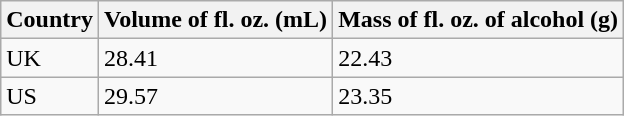<table class="wikitable">
<tr>
<th>Country</th>
<th>Volume of fl. oz. (mL)</th>
<th>Mass of fl. oz. of alcohol (g)</th>
</tr>
<tr>
<td>UK</td>
<td>28.41</td>
<td>22.43</td>
</tr>
<tr>
<td>US</td>
<td>29.57</td>
<td>23.35</td>
</tr>
</table>
